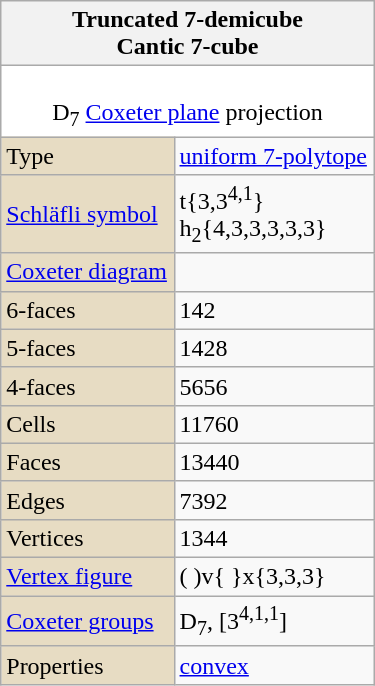<table class="wikitable" align="right" style="margin-left:10px" width="250">
<tr>
<th bgcolor=#e7dcc3 colspan=2>Truncated 7-demicube<br>Cantic 7-cube</th>
</tr>
<tr>
<td bgcolor=#ffffff align=center colspan=2><br>D<sub>7</sub> <a href='#'>Coxeter plane</a> projection</td>
</tr>
<tr>
<td bgcolor=#e7dcc3>Type</td>
<td><a href='#'>uniform 7-polytope</a></td>
</tr>
<tr>
<td bgcolor=#e7dcc3><a href='#'>Schläfli symbol</a></td>
<td>t{3,3<sup>4,1</sup>}<br>h<sub>2</sub>{4,3,3,3,3,3}</td>
</tr>
<tr>
<td bgcolor=#e7dcc3><a href='#'>Coxeter diagram</a></td>
<td><br></td>
</tr>
<tr>
<td bgcolor=#e7dcc3>6-faces</td>
<td>142</td>
</tr>
<tr>
<td bgcolor=#e7dcc3>5-faces</td>
<td>1428</td>
</tr>
<tr>
<td bgcolor=#e7dcc3>4-faces</td>
<td>5656</td>
</tr>
<tr>
<td bgcolor=#e7dcc3>Cells</td>
<td>11760</td>
</tr>
<tr>
<td bgcolor=#e7dcc3>Faces</td>
<td>13440</td>
</tr>
<tr>
<td bgcolor=#e7dcc3>Edges</td>
<td>7392</td>
</tr>
<tr>
<td bgcolor=#e7dcc3>Vertices</td>
<td>1344</td>
</tr>
<tr>
<td bgcolor=#e7dcc3><a href='#'>Vertex figure</a></td>
<td>( )v{ }x{3,3,3}</td>
</tr>
<tr>
<td bgcolor=#e7dcc3><a href='#'>Coxeter groups</a></td>
<td>D<sub>7</sub>, [3<sup>4,1,1</sup>]</td>
</tr>
<tr>
<td bgcolor=#e7dcc3>Properties</td>
<td><a href='#'>convex</a></td>
</tr>
</table>
